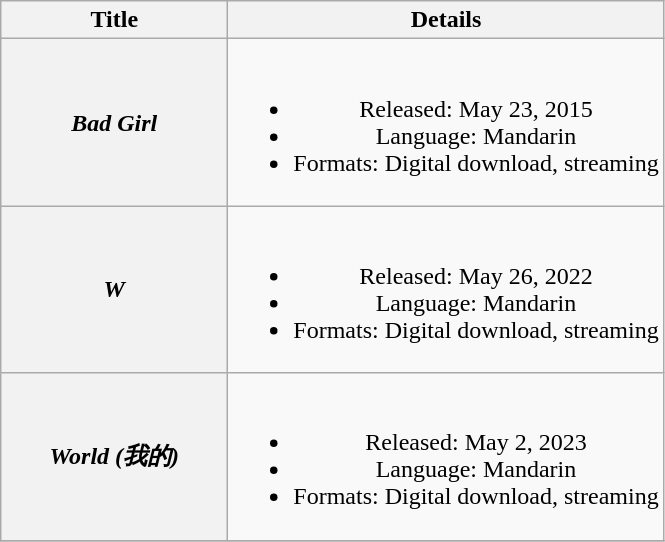<table class="wikitable plainrowheaders" style="text-align:center;">
<tr>
<th scope="col" style="width:9em;">Title</th>
<th scope="col">Details</th>
</tr>
<tr>
<th scope="row"><em>Bad Girl</em></th>
<td><br><ul><li>Released: May 23, 2015</li><li>Language: Mandarin</li><li>Formats: Digital download, streaming</li></ul></td>
</tr>
<tr>
<th scope="row"><em>W</em></th>
<td><br><ul><li>Released: May 26, 2022</li><li>Language: Mandarin</li><li>Formats: Digital download, streaming</li></ul></td>
</tr>
<tr>
<th scope="row"><em>World (我的)</em></th>
<td><br><ul><li>Released: May 2, 2023</li><li>Language: Mandarin</li><li>Formats: Digital download, streaming</li></ul></td>
</tr>
<tr>
</tr>
</table>
